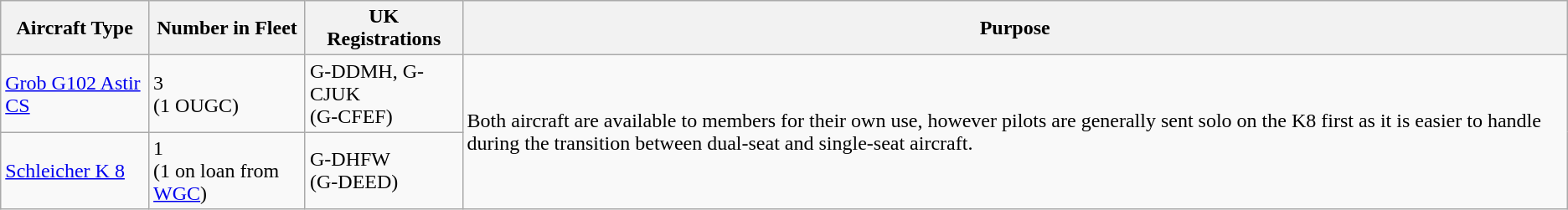<table class="wikitable">
<tr>
<th>Aircraft Type</th>
<th>Number in Fleet</th>
<th>UK Registrations</th>
<th>Purpose</th>
</tr>
<tr>
<td><a href='#'>Grob G102 Astir CS</a></td>
<td>3<br>(1 OUGC)</td>
<td>G-DDMH, G-CJUK<br>(G-CFEF)</td>
<td rowspan="2">Both aircraft are available to members for their own use, however pilots are generally sent solo on the K8 first as it is easier to handle during the transition between dual-seat and single-seat aircraft.</td>
</tr>
<tr>
<td><a href='#'>Schleicher K 8</a></td>
<td>1<br>(1 on loan from <a href='#'>WGC</a>)</td>
<td>G-DHFW<br>(G-DEED)</td>
</tr>
</table>
